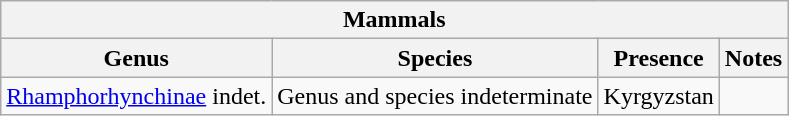<table class="wikitable" align="center">
<tr>
<th colspan="5" align="center">Mammals</th>
</tr>
<tr>
<th>Genus</th>
<th>Species</th>
<th>Presence</th>
<th>Notes</th>
</tr>
<tr>
<td><a href='#'>Rhamphorhynchinae</a> indet.</td>
<td>Genus and species indeterminate</td>
<td>Kyrgyzstan</td>
<td></td>
</tr>
</table>
